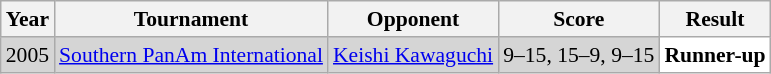<table class="sortable wikitable" style="font-size: 90%;">
<tr>
<th>Year</th>
<th>Tournament</th>
<th>Opponent</th>
<th>Score</th>
<th>Result</th>
</tr>
<tr style="background:#D5D5D5">
<td align="center">2005</td>
<td align="left"><a href='#'>Southern PanAm International</a></td>
<td align="left"> <a href='#'>Keishi Kawaguchi</a></td>
<td align="left">9–15, 15–9, 9–15</td>
<td style="text-align:left; background:white"> <strong>Runner-up</strong></td>
</tr>
</table>
